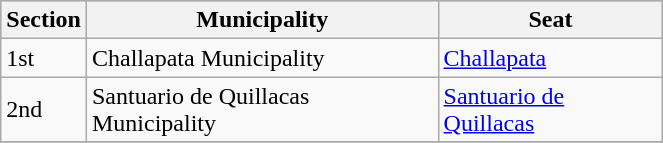<table class="wikitable" border="1" style="width:35%;" border="1">
<tr bgcolor=silver>
<th>Section</th>
<th>Municipality</th>
<th>Seat</th>
</tr>
<tr>
<td>1st</td>
<td>Challapata Municipality</td>
<td><a href='#'>Challapata</a></td>
</tr>
<tr>
<td>2nd</td>
<td>Santuario de Quillacas Municipality</td>
<td><a href='#'>Santuario de Quillacas</a></td>
</tr>
<tr>
</tr>
</table>
